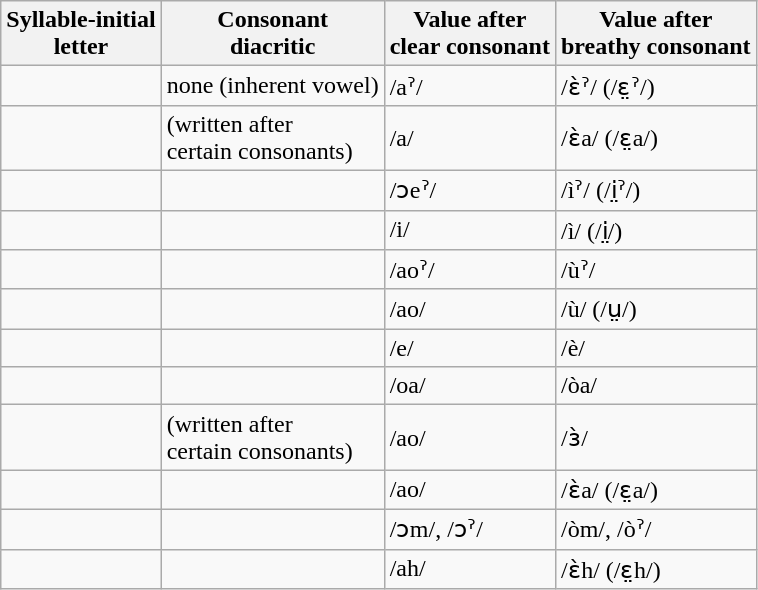<table class=wikitable>
<tr>
<th>Syllable-initial <br>letter</th>
<th>Consonant <br>diacritic</th>
<th>Value after <br>clear consonant</th>
<th>Value after <br>breathy consonant</th>
</tr>
<tr>
<td></td>
<td>none (inherent vowel)</td>
<td>/aˀ/</td>
<td>/ɛ̀ˀ/ (/ɛ̤ˀ/)</td>
</tr>
<tr>
<td></td>
<td> (written  after<br> certain consonants)</td>
<td>/a/</td>
<td>/ɛ̀a/ (/ɛ̤a/)</td>
</tr>
<tr>
<td></td>
<td></td>
<td>/ɔeˀ/</td>
<td>/ìˀ/ (/i̤ˀ/)</td>
</tr>
<tr>
<td></td>
<td></td>
<td>/i/</td>
<td>/ì/ (/i̤/)</td>
</tr>
<tr>
<td></td>
<td></td>
<td>/aoˀ/</td>
<td>/ùˀ/</td>
</tr>
<tr>
<td></td>
<td></td>
<td>/ao/</td>
<td>/ù/ (/ṳ/)</td>
</tr>
<tr>
<td></td>
<td></td>
<td>/e/</td>
<td>/è/</td>
</tr>
<tr>
<td></td>
<td></td>
<td>/oa/</td>
<td>/òa/</td>
</tr>
<tr>
<td></td>
<td> (written  after<br> certain consonants)</td>
<td>/ao/</td>
<td>/ɜ̀/</td>
</tr>
<tr>
<td></td>
<td></td>
<td>/ao/</td>
<td>/ɛ̀a/ (/ɛ̤a/)</td>
</tr>
<tr>
<td></td>
<td></td>
<td>/ɔm/, /ɔˀ/</td>
<td>/òm/, /òˀ/</td>
</tr>
<tr>
<td></td>
<td></td>
<td>/ah/</td>
<td>/ɛ̀h/ (/ɛ̤h/)</td>
</tr>
</table>
